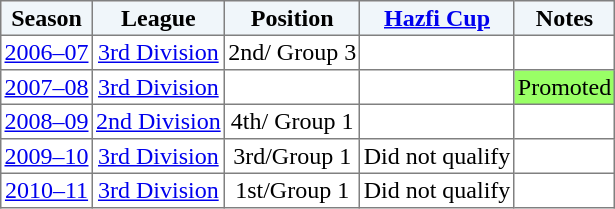<table border="1" cellpadding="2" style="border-collapse:collapse; text-align:center; font-size:normal;">
<tr style="background:#f0f6fa;">
<th>Season</th>
<th>League</th>
<th>Position</th>
<th><a href='#'>Hazfi Cup</a></th>
<th>Notes</th>
</tr>
<tr>
<td><a href='#'>2006–07</a></td>
<td><a href='#'>3rd Division</a></td>
<td>2nd/ Group 3</td>
<td></td>
<td></td>
</tr>
<tr>
<td><a href='#'>2007–08</a></td>
<td><a href='#'>3rd Division</a></td>
<td></td>
<td></td>
<td bgcolor=99FF66>Promoted</td>
</tr>
<tr>
<td><a href='#'>2008–09</a></td>
<td><a href='#'>2nd Division</a></td>
<td>4th/ Group 1</td>
<td></td>
<td></td>
</tr>
<tr>
<td><a href='#'>2009–10</a></td>
<td><a href='#'>3rd Division</a></td>
<td>3rd/Group 1</td>
<td>Did not qualify</td>
<td></td>
</tr>
<tr>
<td><a href='#'>2010–11</a></td>
<td><a href='#'>3rd Division</a></td>
<td>1st/Group 1</td>
<td>Did not qualify</td>
<td></td>
</tr>
</table>
